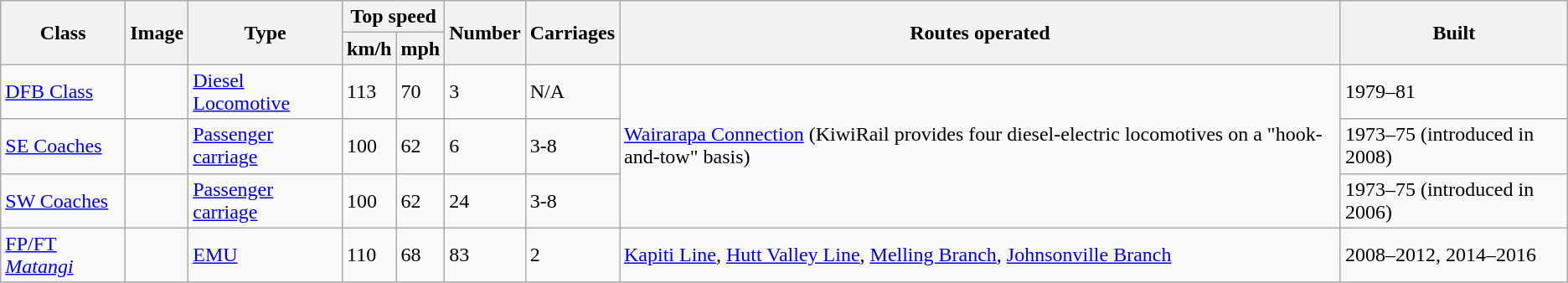<table class="wikitable">
<tr>
<th rowspan="2">Class</th>
<th rowspan="2">Image</th>
<th rowspan="2">Type</th>
<th colspan="2">Top speed</th>
<th rowspan="2">Number</th>
<th rowspan="2">Carriages</th>
<th rowspan="2">Routes operated</th>
<th rowspan="2">Built</th>
</tr>
<tr bgcolor=#f9f9f9>
<th>km/h</th>
<th>mph</th>
</tr>
<tr>
<td><a href='#'>DFB Class</a></td>
<td></td>
<td rowspan="1"><a href='#'>Diesel Locomotive</a></td>
<td>113</td>
<td>70</td>
<td>3</td>
<td>N/A</td>
<td rowspan="3"><a href='#'>Wairarapa Connection</a> (KiwiRail provides four diesel-electric locomotives on a "hook-and-tow" basis)</td>
<td>1979–81</td>
</tr>
<tr>
<td><a href='#'>SE Coaches</a></td>
<td></td>
<td><a href='#'>Passenger carriage</a></td>
<td>100</td>
<td>62</td>
<td>6</td>
<td>3-8</td>
<td>1973–75 (introduced in 2008)</td>
</tr>
<tr>
<td><a href='#'>SW Coaches</a></td>
<td></td>
<td><a href='#'>Passenger carriage</a></td>
<td>100</td>
<td>62</td>
<td>24</td>
<td>3-8</td>
<td>1973–75 (introduced in 2006)</td>
</tr>
<tr>
<td><a href='#'>FP/FT <em>Matangi</em></a></td>
<td></td>
<td rowspan="3"><a href='#'>EMU</a></td>
<td>110</td>
<td>68</td>
<td>83</td>
<td>2</td>
<td><a href='#'>Kapiti Line</a>, <a href='#'>Hutt Valley Line</a>, <a href='#'>Melling Branch</a>, <a href='#'>Johnsonville Branch</a></td>
<td>2008–2012, 2014–2016</td>
</tr>
</table>
